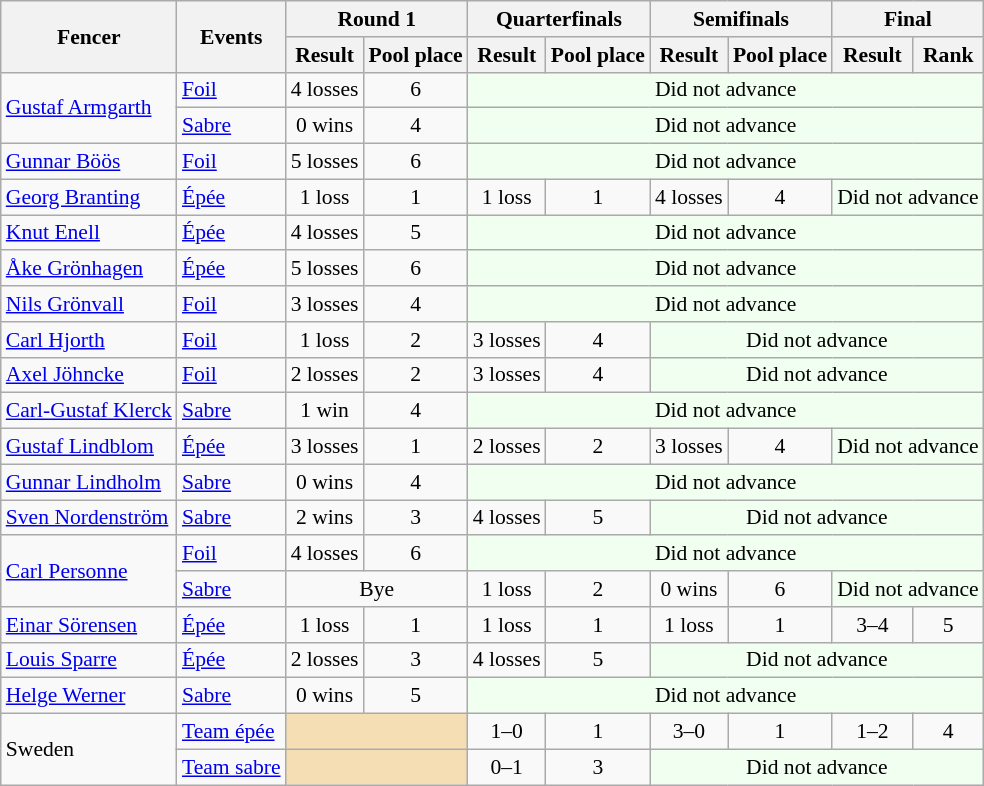<table class=wikitable style="font-size:90%">
<tr>
<th rowspan="2">Fencer</th>
<th rowspan="2">Events</th>
<th colspan=2>Round 1</th>
<th colspan=2>Quarterfinals</th>
<th colspan=2>Semifinals</th>
<th colspan="2">Final</th>
</tr>
<tr>
<th>Result</th>
<th>Pool place</th>
<th>Result</th>
<th>Pool place</th>
<th>Result</th>
<th>Pool place</th>
<th>Result</th>
<th>Rank</th>
</tr>
<tr>
<td rowspan=2><a href='#'>Gustaf Armgarth</a></td>
<td><a href='#'>Foil</a></td>
<td align=center>4 losses</td>
<td align=center>6</td>
<td align=center colspan=6 bgcolor=honeydew>Did not advance</td>
</tr>
<tr>
<td><a href='#'>Sabre</a></td>
<td align=center>0 wins</td>
<td align=center>4</td>
<td align=center colspan=6 bgcolor=honeydew>Did not advance</td>
</tr>
<tr>
<td><a href='#'>Gunnar Böös</a></td>
<td><a href='#'>Foil</a></td>
<td align=center>5 losses</td>
<td align=center>6</td>
<td align=center colspan=6 bgcolor=honeydew>Did not advance</td>
</tr>
<tr>
<td><a href='#'>Georg Branting</a></td>
<td><a href='#'>Épée</a></td>
<td align=center>1 loss</td>
<td align=center>1</td>
<td align=center>1 loss</td>
<td align=center>1</td>
<td align=center>4 losses</td>
<td align=center>4</td>
<td align=center colspan=2 bgcolor=honeydew>Did not advance</td>
</tr>
<tr>
<td><a href='#'>Knut Enell</a></td>
<td><a href='#'>Épée</a></td>
<td align=center>4 losses</td>
<td align=center>5</td>
<td align=center colspan=6 bgcolor=honeydew>Did not advance</td>
</tr>
<tr>
<td><a href='#'>Åke Grönhagen</a></td>
<td><a href='#'>Épée</a></td>
<td align=center>5 losses</td>
<td align=center>6</td>
<td align=center colspan=6 bgcolor=honeydew>Did not advance</td>
</tr>
<tr>
<td><a href='#'>Nils Grönvall</a></td>
<td><a href='#'>Foil</a></td>
<td align=center>3 losses</td>
<td align=center>4</td>
<td align=center colspan=6 bgcolor=honeydew>Did not advance</td>
</tr>
<tr>
<td><a href='#'>Carl Hjorth</a></td>
<td><a href='#'>Foil</a></td>
<td align=center>1 loss</td>
<td align=center>2</td>
<td align=center>3 losses</td>
<td align=center>4</td>
<td align=center colspan=4 bgcolor=honeydew>Did not advance</td>
</tr>
<tr>
<td><a href='#'>Axel Jöhncke</a></td>
<td><a href='#'>Foil</a></td>
<td align=center>2 losses</td>
<td align=center>2</td>
<td align=center>3 losses</td>
<td align=center>4</td>
<td align=center colspan=4 bgcolor=honeydew>Did not advance</td>
</tr>
<tr>
<td><a href='#'>Carl-Gustaf Klerck</a></td>
<td><a href='#'>Sabre</a></td>
<td align=center>1 win</td>
<td align=center>4</td>
<td align=center colspan=6 bgcolor=honeydew>Did not advance</td>
</tr>
<tr>
<td><a href='#'>Gustaf Lindblom</a></td>
<td><a href='#'>Épée</a></td>
<td align=center>3 losses</td>
<td align=center>1</td>
<td align=center>2 losses</td>
<td align=center>2</td>
<td align=center>3 losses</td>
<td align=center>4</td>
<td align=center colspan=2 bgcolor=honeydew>Did not advance</td>
</tr>
<tr>
<td><a href='#'>Gunnar Lindholm</a></td>
<td><a href='#'>Sabre</a></td>
<td align=center>0 wins</td>
<td align=center>4</td>
<td align=center colspan=6 bgcolor=honeydew>Did not advance</td>
</tr>
<tr>
<td><a href='#'>Sven Nordenström</a></td>
<td><a href='#'>Sabre</a></td>
<td align=center>2 wins</td>
<td align=center>3</td>
<td align=center>4 losses</td>
<td align=center>5</td>
<td align=center colspan=4 bgcolor=honeydew>Did not advance</td>
</tr>
<tr>
<td rowspan=2><a href='#'>Carl Personne</a></td>
<td><a href='#'>Foil</a></td>
<td align=center>4 losses</td>
<td align=center>6</td>
<td align=center colspan=6 bgcolor=honeydew>Did not advance</td>
</tr>
<tr>
<td><a href='#'>Sabre</a></td>
<td align=center colspan=2>Bye</td>
<td align=center>1 loss</td>
<td align=center>2</td>
<td align=center>0 wins</td>
<td align=center>6</td>
<td align=center colspan=2 bgcolor=honeydew>Did not advance</td>
</tr>
<tr>
<td><a href='#'>Einar Sörensen</a></td>
<td><a href='#'>Épée</a></td>
<td align=center>1 loss</td>
<td align=center>1</td>
<td align=center>1 loss</td>
<td align=center>1</td>
<td align=center>1 loss</td>
<td align=center>1</td>
<td align=center>3–4</td>
<td align=center>5</td>
</tr>
<tr>
<td><a href='#'>Louis Sparre</a></td>
<td><a href='#'>Épée</a></td>
<td align=center>2 losses</td>
<td align=center>3</td>
<td align=center>4 losses</td>
<td align=center>5</td>
<td align=center colspan=4 bgcolor=honeydew>Did not advance</td>
</tr>
<tr>
<td><a href='#'>Helge Werner</a></td>
<td><a href='#'>Sabre</a></td>
<td align=center>0 wins</td>
<td align=center>5</td>
<td align=center colspan=6 bgcolor=honeydew>Did not advance</td>
</tr>
<tr>
<td rowspan=2>Sweden</td>
<td><a href='#'>Team épée</a></td>
<td colspan=2 bgcolor=wheat></td>
<td align=center>1–0</td>
<td align=center>1</td>
<td align=center>3–0</td>
<td align=center>1</td>
<td align=center>1–2</td>
<td align=center>4</td>
</tr>
<tr>
<td><a href='#'>Team sabre</a></td>
<td colspan=2 bgcolor=wheat></td>
<td align=center>0–1</td>
<td align=center>3</td>
<td align=center colspan=4 bgcolor=honeydew>Did not advance</td>
</tr>
</table>
